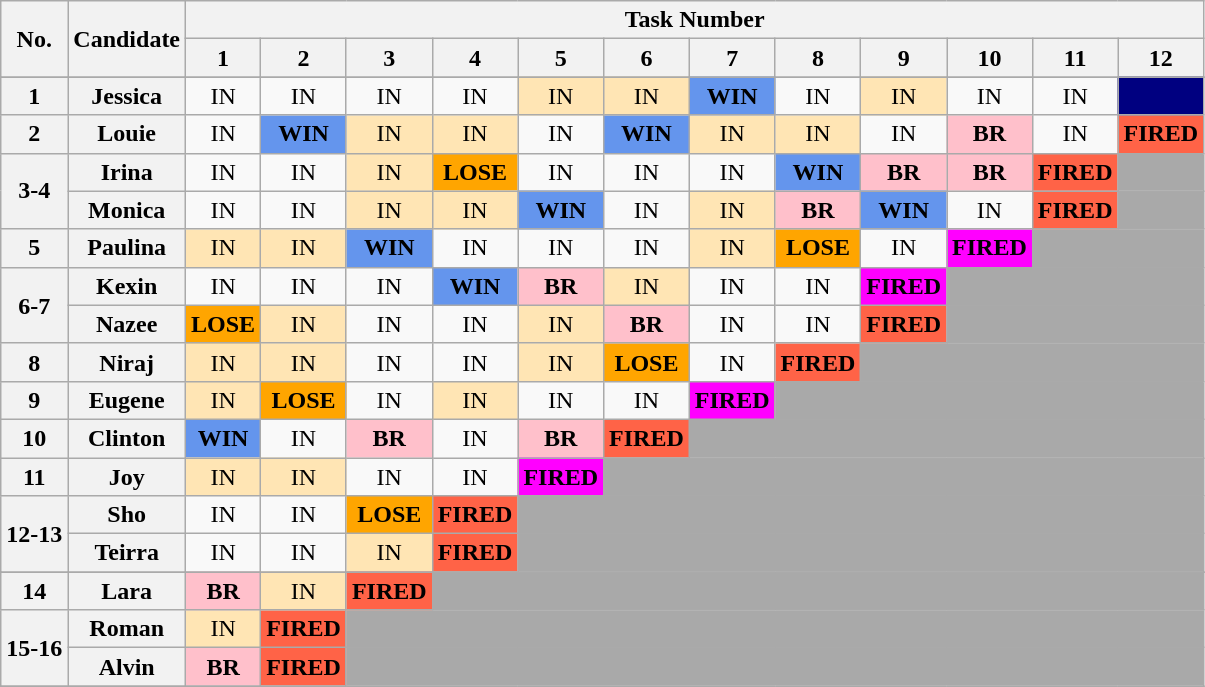<table class="wikitable" style="text-align:center">
<tr>
<th rowspan="2">No.</th>
<th rowspan="2">Candidate</th>
<th colspan="13">Task Number</th>
</tr>
<tr>
<th>1</th>
<th>2</th>
<th>3</th>
<th>4</th>
<th>5</th>
<th>6</th>
<th>7</th>
<th>8</th>
<th>9</th>
<th>10</th>
<th>11</th>
<th>12</th>
</tr>
<tr>
</tr>
<tr>
<th>1</th>
<th>Jessica</th>
<td>IN</td>
<td>IN</td>
<td>IN</td>
<td>IN</td>
<td bgcolor="#FFE5B4">IN</td>
<td bgcolor="#FFE5B4">IN</td>
<th style="background:cornflowerblue;">WIN</th>
<td>IN</td>
<td bgcolor="#FFE5B4">IN</td>
<td>IN</td>
<td>IN</td>
<th style="background:navy;"></th>
</tr>
<tr>
<th>2</th>
<th>Louie</th>
<td>IN</td>
<th style="background:cornflowerblue;">WIN</th>
<td bgcolor="#FFE5B4">IN</td>
<td bgcolor="#FFE5B4">IN</td>
<td>IN</td>
<th style="background:cornflowerblue;">WIN</th>
<td bgcolor="#FFE5B4">IN</td>
<td bgcolor="#FFE5B4">IN</td>
<td>IN</td>
<th style="background:pink;">BR</th>
<td>IN</td>
<th style="background:tomato;">FIRED</th>
</tr>
<tr>
<th rowspan="2">3-4</th>
<th>Irina</th>
<td>IN</td>
<td>IN</td>
<td bgcolor="#FFE5B4">IN</td>
<th style="background:orange;">LOSE</th>
<td>IN</td>
<td>IN</td>
<td>IN</td>
<th style="background:cornflowerblue;">WIN</th>
<th style="background:pink;">BR</th>
<th style="background:pink;">BR</th>
<th style="background:tomato;">FIRED</th>
<td colspan="5" style="background:darkgray;"></td>
</tr>
<tr>
<th>Monica</th>
<td>IN</td>
<td>IN</td>
<td bgcolor="#FFE5B4">IN</td>
<td bgcolor="#FFE5B4">IN</td>
<th style="background:cornflowerblue;">WIN</th>
<td>IN</td>
<td bgcolor="#FFE5B4">IN</td>
<th style="background:pink;">BR</th>
<th style="background:cornflowerblue;">WIN</th>
<td>IN</td>
<th style="background:tomato;">FIRED</th>
<td colspan="3" style="background:darkgray;"></td>
</tr>
<tr>
<th>5</th>
<th>Paulina</th>
<td bgcolor="#FFE5B4">IN</td>
<td bgcolor="#FFE5B4">IN</td>
<th style="background:cornflowerblue;">WIN</th>
<td>IN</td>
<td>IN</td>
<td>IN</td>
<td bgcolor="#FFE5B4">IN</td>
<th style="background:orange;">LOSE</th>
<td>IN</td>
<td style="background:magenta;"><strong>FIRED</strong></td>
<td colspan="4" style="background:darkgray;"></td>
</tr>
<tr>
<th rowspan="2">6-7</th>
<th>Kexin</th>
<td>IN</td>
<td>IN</td>
<td>IN</td>
<th style="background:cornflowerblue;">WIN</th>
<th style="background:pink;">BR</th>
<td bgcolor="#FFE5B4">IN</td>
<td>IN</td>
<td>IN</td>
<td style="background:magenta;"><strong>FIRED</strong></td>
<td colspan="5" style="background:darkgray;"></td>
</tr>
<tr>
<th>Nazee</th>
<th style="background:orange;">LOSE</th>
<td bgcolor="#FFE5B4">IN</td>
<td>IN</td>
<td>IN</td>
<td bgcolor="#FFE5B4">IN</td>
<th style="background:pink;">BR</th>
<td>IN</td>
<td>IN</td>
<th style="background:tomato;">FIRED</th>
<td colspan="5" style="background:darkgray;"></td>
</tr>
<tr>
<th>8</th>
<th>Niraj</th>
<td bgcolor="#FFE5B4">IN</td>
<td bgcolor="#FFE5B4">IN</td>
<td>IN</td>
<td>IN</td>
<td bgcolor="#FFE5B4">IN</td>
<th style="background:orange;">LOSE</th>
<td>IN</td>
<th style="background:tomato;">FIRED</th>
<td colspan="6" style="background:darkgray;"></td>
</tr>
<tr>
<th>9</th>
<th>Eugene</th>
<td bgcolor="#FFE5B4">IN</td>
<th style="background:orange;">LOSE</th>
<td>IN</td>
<td bgcolor="#FFE5B4">IN</td>
<td>IN</td>
<td>IN</td>
<td style="background:magenta;"><strong>FIRED</strong></td>
<td colspan="7" style="background:darkgray;"></td>
</tr>
<tr>
<th>10</th>
<th>Clinton</th>
<th style="background:cornflowerblue;">WIN</th>
<td>IN</td>
<th style="background:pink;">BR</th>
<td>IN</td>
<th style="background:pink;">BR</th>
<th style="background:tomato;">FIRED</th>
<td colspan="8" style="background:darkgray;"></td>
</tr>
<tr>
<th>11</th>
<th>Joy</th>
<td bgcolor="#FFE5B4">IN</td>
<td bgcolor="#FFE5B4">IN</td>
<td>IN</td>
<td>IN</td>
<th style="background:magenta;">FIRED</th>
<td colspan="9" style="background:darkgray;"></td>
</tr>
<tr>
<th rowspan="2">12-13</th>
<th>Sho</th>
<td>IN</td>
<td>IN</td>
<th style="background:orange;">LOSE</th>
<th style="background:tomato;">FIRED</th>
<td colspan="10" style="background:darkgray;"></td>
</tr>
<tr>
<th>Teirra</th>
<td>IN</td>
<td>IN</td>
<td bgcolor="#FFE5B4">IN</td>
<th style="background:tomato;">FIRED</th>
<td colspan="10" style="background:darkgray;"></td>
</tr>
<tr>
</tr>
<tr>
<th>14</th>
<th>Lara</th>
<th style="background:pink;">BR</th>
<td bgcolor="#FFE5B4">IN</td>
<th style="background:tomato;">FIRED</th>
<td colspan="11" style="background:darkgray;"></td>
</tr>
<tr>
<th rowspan="2">15-16</th>
<th>Roman</th>
<td bgcolor="#FFE5B4">IN</td>
<th style="background:tomato;">FIRED</th>
<td colspan="12" style="background:darkgray;"></td>
</tr>
<tr>
<th>Alvin</th>
<th style="background:pink;">BR</th>
<th style="background:tomato;">FIRED</th>
<td colspan="12" style="background:darkgray;"></td>
</tr>
<tr>
</tr>
</table>
